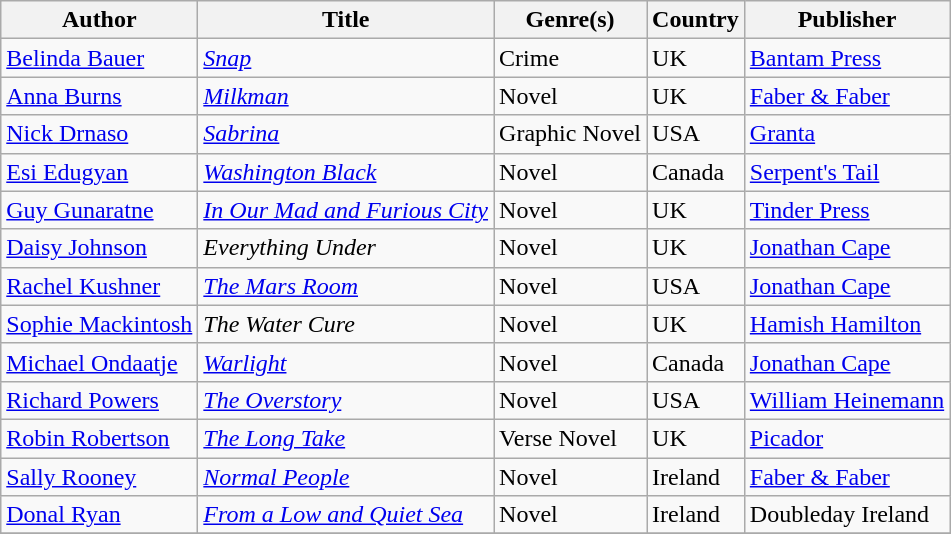<table class="wikitable">
<tr>
<th>Author</th>
<th>Title</th>
<th>Genre(s)</th>
<th>Country</th>
<th>Publisher</th>
</tr>
<tr>
<td><a href='#'>Belinda Bauer</a></td>
<td><em><a href='#'>Snap</a></em></td>
<td>Crime</td>
<td>UK</td>
<td><a href='#'>Bantam Press</a></td>
</tr>
<tr>
<td><a href='#'>Anna Burns</a></td>
<td><em><a href='#'>Milkman</a></em></td>
<td>Novel</td>
<td>UK</td>
<td><a href='#'>Faber & Faber</a></td>
</tr>
<tr>
<td><a href='#'>Nick Drnaso</a></td>
<td><em><a href='#'>Sabrina</a></em></td>
<td>Graphic Novel</td>
<td>USA</td>
<td><a href='#'>Granta</a></td>
</tr>
<tr>
<td><a href='#'>Esi Edugyan</a></td>
<td><em><a href='#'>Washington Black</a></em></td>
<td>Novel</td>
<td>Canada</td>
<td><a href='#'>Serpent's Tail</a></td>
</tr>
<tr>
<td><a href='#'>Guy Gunaratne</a></td>
<td><em><a href='#'>In Our Mad and Furious City</a></em></td>
<td>Novel</td>
<td>UK</td>
<td><a href='#'>Tinder Press</a></td>
</tr>
<tr>
<td><a href='#'> Daisy Johnson</a></td>
<td><em>Everything Under</em></td>
<td>Novel</td>
<td>UK</td>
<td><a href='#'>Jonathan Cape</a></td>
</tr>
<tr>
<td><a href='#'>Rachel Kushner</a></td>
<td><em><a href='#'>The Mars Room</a></em></td>
<td>Novel</td>
<td>USA</td>
<td><a href='#'>Jonathan Cape</a></td>
</tr>
<tr>
<td><a href='#'>Sophie Mackintosh</a></td>
<td><em>The Water Cure</em></td>
<td>Novel</td>
<td>UK</td>
<td><a href='#'>Hamish Hamilton</a></td>
</tr>
<tr>
<td><a href='#'>Michael Ondaatje</a></td>
<td><em><a href='#'>Warlight</a></em></td>
<td>Novel</td>
<td>Canada</td>
<td><a href='#'>Jonathan Cape</a></td>
</tr>
<tr>
<td><a href='#'>Richard Powers</a></td>
<td><em><a href='#'>The Overstory</a></em></td>
<td>Novel</td>
<td>USA</td>
<td><a href='#'>William Heinemann</a></td>
</tr>
<tr>
<td><a href='#'>Robin Robertson</a></td>
<td><em><a href='#'>The Long Take</a></em></td>
<td>Verse Novel</td>
<td>UK</td>
<td><a href='#'>Picador</a></td>
</tr>
<tr>
<td><a href='#'>Sally Rooney</a></td>
<td><em><a href='#'>Normal People</a></em></td>
<td>Novel</td>
<td>Ireland</td>
<td><a href='#'>Faber & Faber</a></td>
</tr>
<tr>
<td><a href='#'>Donal Ryan</a></td>
<td><em><a href='#'>From a Low and Quiet Sea</a></em></td>
<td>Novel</td>
<td>Ireland</td>
<td>Doubleday Ireland</td>
</tr>
<tr>
</tr>
</table>
